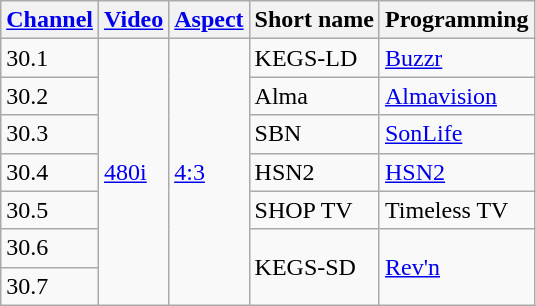<table class="wikitable">
<tr>
<th><a href='#'>Channel</a></th>
<th><a href='#'>Video</a></th>
<th><a href='#'>Aspect</a></th>
<th>Short name</th>
<th>Programming</th>
</tr>
<tr>
<td>30.1</td>
<td rowspan=7><a href='#'>480i</a></td>
<td rowspan=7><a href='#'>4:3</a></td>
<td>KEGS-LD</td>
<td><a href='#'>Buzzr</a></td>
</tr>
<tr>
<td>30.2</td>
<td>Alma</td>
<td><a href='#'>Almavision</a></td>
</tr>
<tr>
<td>30.3</td>
<td>SBN</td>
<td><a href='#'>SonLife</a></td>
</tr>
<tr>
<td>30.4</td>
<td>HSN2</td>
<td><a href='#'>HSN2</a></td>
</tr>
<tr>
<td>30.5</td>
<td>SHOP TV</td>
<td>Timeless TV</td>
</tr>
<tr>
<td>30.6</td>
<td rowspan=2>KEGS-SD</td>
<td rowspan=2><a href='#'>Rev'n</a></td>
</tr>
<tr>
<td>30.7</td>
</tr>
</table>
